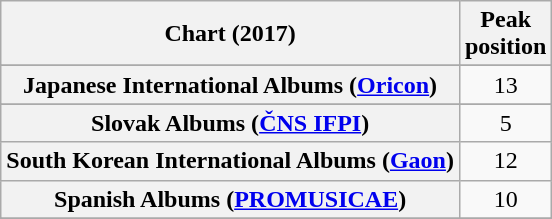<table class="wikitable sortable plainrowheaders" style="text-align:center">
<tr>
<th scope="col">Chart (2017)</th>
<th scope="col">Peak<br> position</th>
</tr>
<tr>
</tr>
<tr>
</tr>
<tr>
</tr>
<tr>
</tr>
<tr>
</tr>
<tr>
</tr>
<tr>
</tr>
<tr>
</tr>
<tr>
</tr>
<tr>
</tr>
<tr>
</tr>
<tr>
</tr>
<tr>
</tr>
<tr>
</tr>
<tr>
<th scope="row">Japanese International Albums (<a href='#'>Oricon</a>)</th>
<td>13</td>
</tr>
<tr>
</tr>
<tr>
</tr>
<tr>
</tr>
<tr>
</tr>
<tr>
<th scope="row">Slovak Albums (<a href='#'>ČNS IFPI</a>)</th>
<td>5</td>
</tr>
<tr>
<th scope="row">South Korean International Albums (<a href='#'>Gaon</a>)</th>
<td>12</td>
</tr>
<tr>
<th scope="row">Spanish Albums (<a href='#'>PROMUSICAE</a>)</th>
<td>10</td>
</tr>
<tr>
</tr>
<tr>
</tr>
<tr>
</tr>
<tr>
</tr>
<tr>
</tr>
</table>
